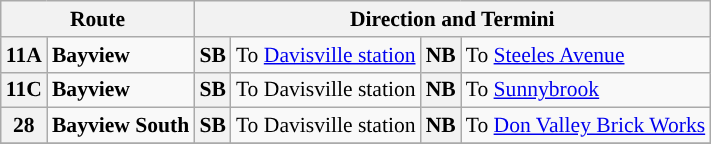<table class=wikitable style="font-size: 90%;" |>
<tr>
<th colspan=2>Route</th>
<th colspan=4>Direction and Termini</th>
</tr>
<tr>
<th style="background:#"><div><strong>11A</strong></div></th>
<td><strong>Bayview</strong></td>
<th>SB</th>
<td>To <a href='#'>Davisville station</a></td>
<th>NB</th>
<td>To <a href='#'>Steeles Avenue</a></td>
</tr>
<tr>
<th style="background:#"><div><strong>11C</strong></div></th>
<td><strong>Bayview</strong></td>
<th>SB</th>
<td>To Davisville station</td>
<th>NB</th>
<td>To <a href='#'>Sunnybrook</a></td>
</tr>
<tr>
<th style="background:#"><div><strong>28</strong></div></th>
<td><strong>Bayview South</strong></td>
<th>SB</th>
<td>To Davisville station</td>
<th>NB</th>
<td>To <a href='#'>Don Valley Brick Works</a></td>
</tr>
<tr>
</tr>
</table>
